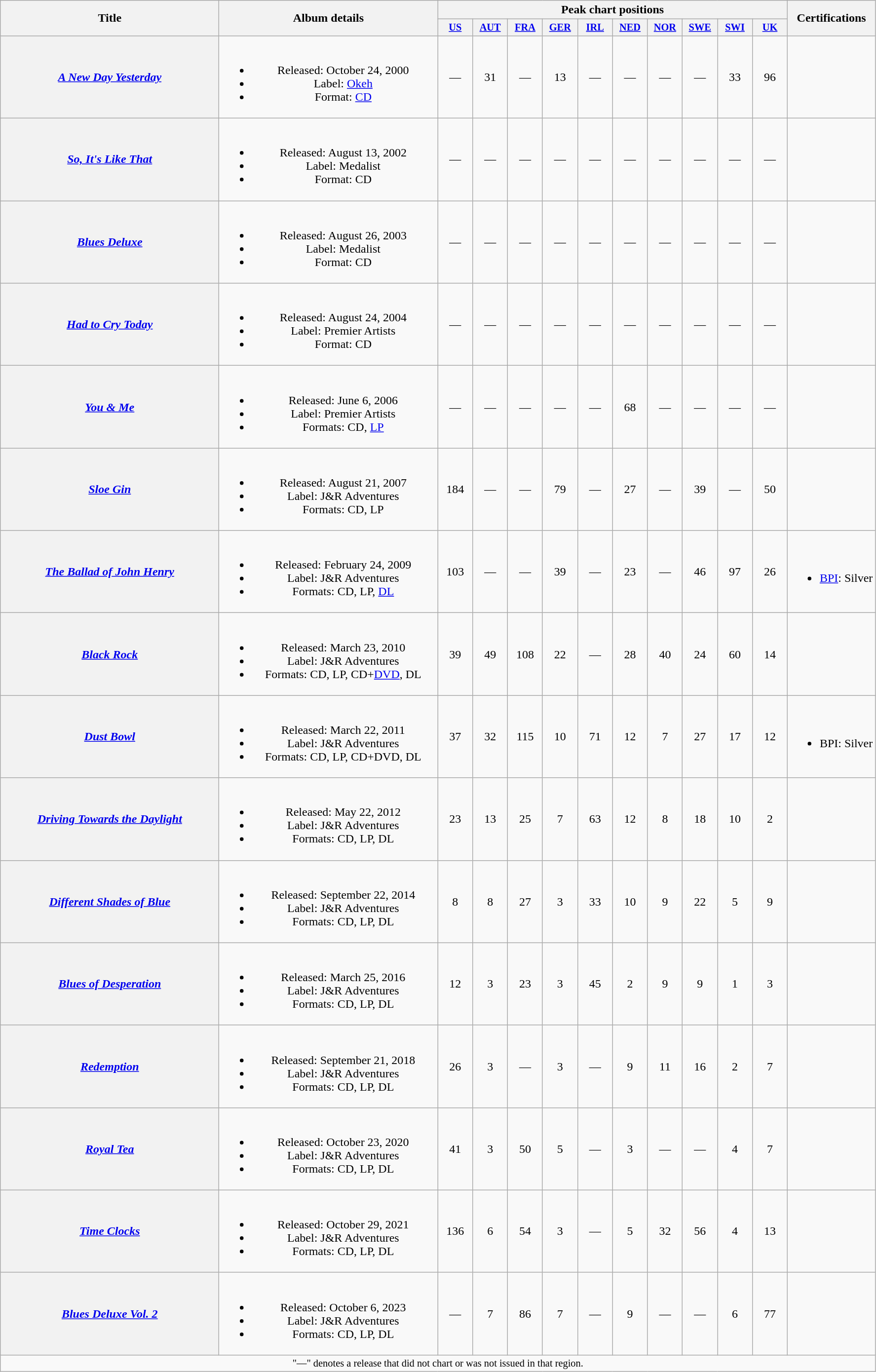<table class="wikitable plainrowheaders" style="text-align:center;">
<tr>
<th scope="col" rowspan="2" style="width:18em;">Title</th>
<th scope="col" rowspan="2" style="width:18em;">Album details</th>
<th scope="col" colspan="10">Peak chart positions</th>
<th scope="col" rowspan="2">Certifications</th>
</tr>
<tr>
<th scope="col" style="width:3em;font-size:85%;"><a href='#'>US</a><br></th>
<th scope="col" style="width:3em;font-size:85%;"><a href='#'>AUT</a><br></th>
<th scope="col" style="width:3em;font-size:85%;"><a href='#'>FRA</a><br></th>
<th scope="col" style="width:3em;font-size:85%;"><a href='#'>GER</a><br></th>
<th scope="col" style="width:3em;font-size:85%;"><a href='#'>IRL</a><br></th>
<th scope="col" style="width:3em;font-size:85%;"><a href='#'>NED</a><br></th>
<th scope="col" style="width:3em;font-size:85%;"><a href='#'>NOR</a><br></th>
<th scope="col" style="width:3em;font-size:85%;"><a href='#'>SWE</a><br></th>
<th scope="col" style="width:3em;font-size:85%;"><a href='#'>SWI</a><br></th>
<th scope="col" style="width:3em;font-size:85%;"><a href='#'>UK</a><br></th>
</tr>
<tr>
<th scope="row"><em><a href='#'>A New Day Yesterday</a></em></th>
<td><br><ul><li>Released: October 24, 2000</li><li>Label: <a href='#'>Okeh</a></li><li>Format: <a href='#'>CD</a></li></ul></td>
<td>—</td>
<td>31</td>
<td>—</td>
<td>13</td>
<td>—</td>
<td>—</td>
<td>—</td>
<td>—</td>
<td>33</td>
<td>96</td>
<td></td>
</tr>
<tr>
<th scope="row"><em><a href='#'>So, It's Like That</a></em></th>
<td><br><ul><li>Released: August 13, 2002</li><li>Label: Medalist</li><li>Format: CD</li></ul></td>
<td>—</td>
<td>—</td>
<td>—</td>
<td>—</td>
<td>—</td>
<td>—</td>
<td>—</td>
<td>—</td>
<td>—</td>
<td>—</td>
<td></td>
</tr>
<tr>
<th scope="row"><em><a href='#'>Blues Deluxe</a></em></th>
<td><br><ul><li>Released: August 26, 2003</li><li>Label: Medalist</li><li>Format: CD</li></ul></td>
<td>—</td>
<td>—</td>
<td>—</td>
<td>—</td>
<td>—</td>
<td>—</td>
<td>—</td>
<td>—</td>
<td>—</td>
<td>—</td>
<td></td>
</tr>
<tr>
<th scope="row"><em><a href='#'>Had to Cry Today</a></em></th>
<td><br><ul><li>Released: August 24, 2004</li><li>Label: Premier Artists</li><li>Format: CD</li></ul></td>
<td>—</td>
<td>—</td>
<td>—</td>
<td>—</td>
<td>—</td>
<td>—</td>
<td>—</td>
<td>—</td>
<td>—</td>
<td>—</td>
<td></td>
</tr>
<tr>
<th scope="row"><em><a href='#'>You & Me</a></em></th>
<td><br><ul><li>Released: June 6, 2006</li><li>Label: Premier Artists</li><li>Formats: CD, <a href='#'>LP</a></li></ul></td>
<td>—</td>
<td>—</td>
<td>—</td>
<td>—</td>
<td>—</td>
<td>68</td>
<td>—</td>
<td>—</td>
<td>—</td>
<td>—</td>
<td></td>
</tr>
<tr>
<th scope="row"><em><a href='#'>Sloe Gin</a></em></th>
<td><br><ul><li>Released: August 21, 2007</li><li>Label: J&R Adventures</li><li>Formats: CD, LP</li></ul></td>
<td>184</td>
<td>—</td>
<td>—</td>
<td>79</td>
<td>—</td>
<td>27</td>
<td>—</td>
<td>39</td>
<td>—</td>
<td>50</td>
<td></td>
</tr>
<tr>
<th scope="row"><em><a href='#'>The Ballad of John Henry</a></em></th>
<td><br><ul><li>Released: February 24, 2009</li><li>Label: J&R Adventures</li><li>Formats: CD, LP, <a href='#'>DL</a></li></ul></td>
<td>103</td>
<td>—</td>
<td>—</td>
<td>39</td>
<td>—</td>
<td>23</td>
<td>—</td>
<td>46</td>
<td>97</td>
<td>26</td>
<td><br><ul><li><a href='#'>BPI</a>: Silver</li></ul></td>
</tr>
<tr>
<th scope="row"><em><a href='#'>Black Rock</a></em></th>
<td><br><ul><li>Released: March 23, 2010</li><li>Label: J&R Adventures</li><li>Formats: CD, LP, CD+<a href='#'>DVD</a>, DL</li></ul></td>
<td>39</td>
<td>49</td>
<td>108</td>
<td>22</td>
<td>—</td>
<td>28</td>
<td>40</td>
<td>24</td>
<td>60</td>
<td>14</td>
<td></td>
</tr>
<tr>
<th scope="row"><em><a href='#'>Dust Bowl</a></em></th>
<td><br><ul><li>Released: March 22, 2011</li><li>Label: J&R Adventures</li><li>Formats: CD, LP, CD+DVD, DL</li></ul></td>
<td>37</td>
<td>32</td>
<td>115</td>
<td>10</td>
<td>71</td>
<td>12</td>
<td>7</td>
<td>27</td>
<td>17</td>
<td>12</td>
<td><br><ul><li>BPI: Silver</li></ul></td>
</tr>
<tr>
<th scope="row"><em><a href='#'>Driving Towards the Daylight</a></em></th>
<td><br><ul><li>Released: May 22, 2012</li><li>Label: J&R Adventures</li><li>Formats: CD, LP, DL</li></ul></td>
<td>23</td>
<td>13</td>
<td>25</td>
<td>7</td>
<td>63</td>
<td>12</td>
<td>8</td>
<td>18</td>
<td>10</td>
<td>2</td>
<td></td>
</tr>
<tr>
<th scope="row"><em><a href='#'>Different Shades of Blue</a></em></th>
<td><br><ul><li>Released: September 22, 2014</li><li>Label: J&R Adventures</li><li>Formats: CD, LP, DL</li></ul></td>
<td>8</td>
<td>8</td>
<td>27</td>
<td>3</td>
<td>33</td>
<td>10</td>
<td>9</td>
<td>22</td>
<td>5</td>
<td>9</td>
<td></td>
</tr>
<tr>
<th scope="row"><em><a href='#'>Blues of Desperation</a></em></th>
<td><br><ul><li>Released: March 25, 2016</li><li>Label: J&R Adventures</li><li>Formats: CD, LP, DL</li></ul></td>
<td>12</td>
<td>3</td>
<td>23</td>
<td>3</td>
<td>45</td>
<td>2</td>
<td>9</td>
<td>9</td>
<td>1</td>
<td>3</td>
<td></td>
</tr>
<tr>
<th scope="row"><em><a href='#'>Redemption</a></em></th>
<td><br><ul><li>Released: September 21, 2018</li><li>Label: J&R Adventures</li><li>Formats: CD, LP, DL</li></ul></td>
<td>26</td>
<td>3</td>
<td>—</td>
<td>3</td>
<td>—</td>
<td>9</td>
<td>11</td>
<td>16</td>
<td>2</td>
<td>7</td>
<td></td>
</tr>
<tr>
<th scope="row"><em><a href='#'>Royal Tea</a></em></th>
<td><br><ul><li>Released: October 23, 2020</li><li>Label: J&R Adventures</li><li>Formats: CD, LP, DL</li></ul></td>
<td>41</td>
<td>3</td>
<td>50</td>
<td>5</td>
<td>—</td>
<td>3</td>
<td>—</td>
<td>—</td>
<td>4</td>
<td>7</td>
<td></td>
</tr>
<tr>
<th scope="row"><em><a href='#'>Time Clocks</a></em></th>
<td><br><ul><li>Released: October 29, 2021</li><li>Label: J&R Adventures</li><li>Formats: CD, LP, DL</li></ul></td>
<td>136</td>
<td>6</td>
<td>54<br></td>
<td>3</td>
<td>—</td>
<td>5</td>
<td>32<br></td>
<td>56<br></td>
<td>4</td>
<td>13</td>
<td></td>
</tr>
<tr>
<th scope="row"><em><a href='#'>Blues Deluxe Vol. 2</a></em></th>
<td><br><ul><li>Released: October 6, 2023</li><li>Label: J&R Adventures</li><li>Formats: CD, LP, DL</li></ul></td>
<td>—</td>
<td>7</td>
<td>86<br></td>
<td>7</td>
<td>—</td>
<td>9</td>
<td>—</td>
<td>—</td>
<td>6</td>
<td>77</td>
<td></td>
</tr>
<tr>
<td colspan="13" style="font-size: 85%">"—" denotes a release that did not chart or was not issued in that region.</td>
</tr>
</table>
